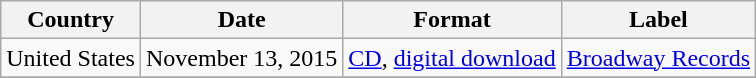<table class="wikitable plainrowheaders">
<tr>
<th>Country</th>
<th>Date</th>
<th>Format</th>
<th>Label</th>
</tr>
<tr>
<td>United States</td>
<td>November 13, 2015</td>
<td><a href='#'>CD</a>, <a href='#'>digital download</a></td>
<td><a href='#'>Broadway Records</a></td>
</tr>
<tr>
</tr>
</table>
